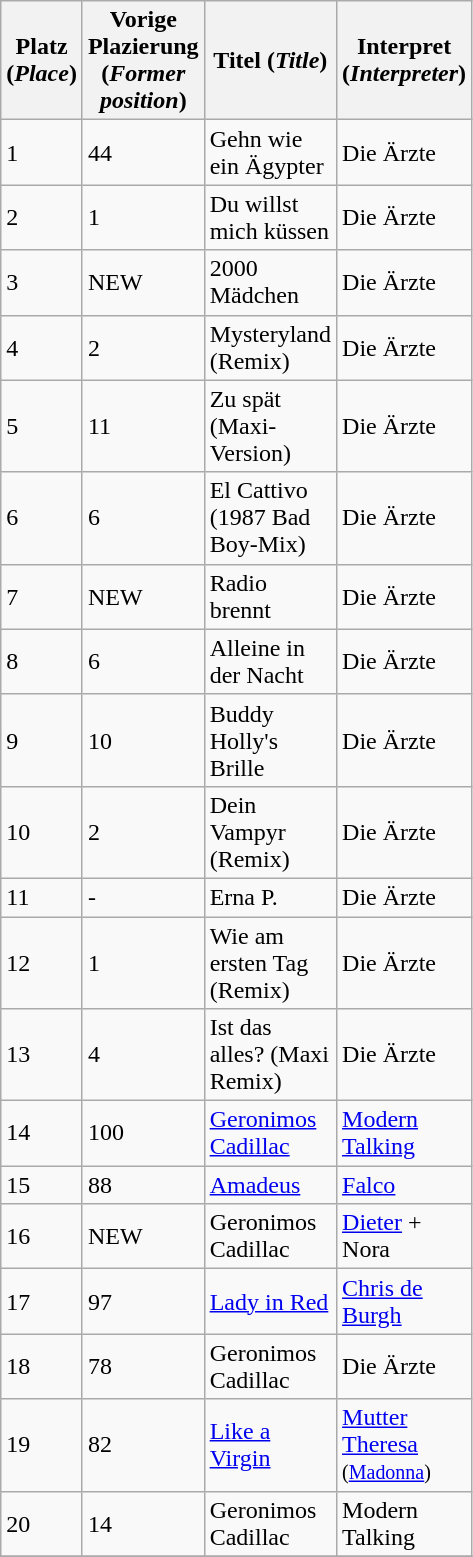<table class="wikitable">
<tr>
<th width="10">Platz (<em>Place</em>)</th>
<th width="10">Vorige Plazierung (<em>Former position</em>)</th>
<th width="10">Titel (<em>Title</em>)</th>
<th width="10">Interpret (<em>Interpreter</em>)</th>
</tr>
<tr>
<td>1</td>
<td>44</td>
<td>Gehn wie ein Ägypter</td>
<td>Die Ärzte</td>
</tr>
<tr>
<td>2</td>
<td>1</td>
<td>Du willst mich küssen</td>
<td>Die Ärzte</td>
</tr>
<tr>
<td>3</td>
<td>NEW</td>
<td>2000 Mädchen</td>
<td>Die Ärzte</td>
</tr>
<tr>
<td>4</td>
<td>2</td>
<td>Mysteryland (Remix)</td>
<td>Die Ärzte</td>
</tr>
<tr>
<td>5</td>
<td>11</td>
<td>Zu spät (Maxi-Version)</td>
<td>Die Ärzte</td>
</tr>
<tr>
<td>6</td>
<td>6</td>
<td>El Cattivo (1987 Bad Boy-Mix)</td>
<td>Die Ärzte</td>
</tr>
<tr>
<td>7</td>
<td>NEW</td>
<td>Radio brennt</td>
<td>Die Ärzte</td>
</tr>
<tr>
<td>8</td>
<td>6</td>
<td>Alleine in der Nacht</td>
<td>Die Ärzte</td>
</tr>
<tr>
<td>9</td>
<td>10</td>
<td>Buddy Holly's Brille</td>
<td>Die Ärzte</td>
</tr>
<tr>
<td>10</td>
<td>2</td>
<td>Dein Vampyr (Remix)</td>
<td>Die Ärzte</td>
</tr>
<tr>
<td>11</td>
<td>-</td>
<td>Erna P.</td>
<td>Die Ärzte</td>
</tr>
<tr>
<td>12</td>
<td>1</td>
<td>Wie am ersten Tag (Remix)</td>
<td>Die Ärzte</td>
</tr>
<tr>
<td>13</td>
<td>4</td>
<td>Ist das alles? (Maxi Remix)</td>
<td>Die Ärzte</td>
</tr>
<tr>
<td>14</td>
<td>100</td>
<td><a href='#'>Geronimos Cadillac</a></td>
<td><a href='#'>Modern Talking</a></td>
</tr>
<tr>
<td>15</td>
<td>88</td>
<td><a href='#'>Amadeus</a></td>
<td><a href='#'>Falco</a></td>
</tr>
<tr>
<td>16</td>
<td>NEW</td>
<td>Geronimos Cadillac</td>
<td><a href='#'>Dieter</a> + Nora</td>
</tr>
<tr>
<td>17</td>
<td>97</td>
<td><a href='#'>Lady in Red</a></td>
<td><a href='#'>Chris de Burgh</a></td>
</tr>
<tr>
<td>18</td>
<td>78</td>
<td>Geronimos Cadillac</td>
<td>Die Ärzte</td>
</tr>
<tr>
<td>19</td>
<td>82</td>
<td><a href='#'>Like a Virgin</a></td>
<td><a href='#'>Mutter Theresa</a> <br><small>(<a href='#'>Madonna</a>)</small></td>
</tr>
<tr>
<td>20</td>
<td>14</td>
<td>Geronimos Cadillac</td>
<td>Modern Talking</td>
</tr>
<tr>
</tr>
</table>
